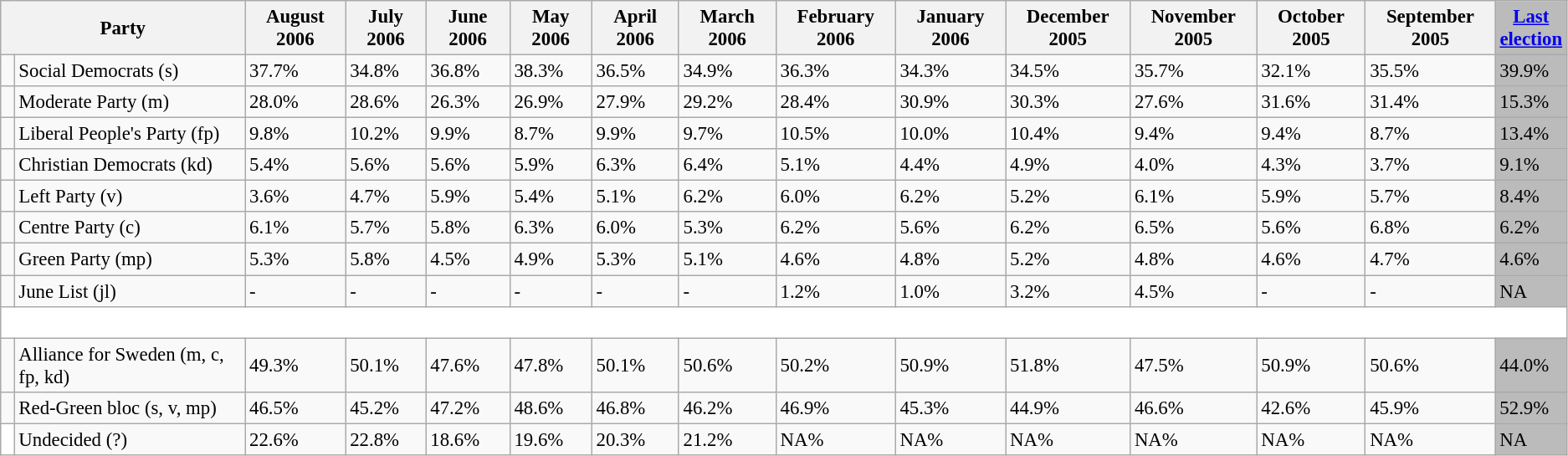<table class="wikitable" style="font-size: 95%">
<tr>
<th colspan=2>Party</th>
<th>August 2006</th>
<th>July 2006</th>
<th>June 2006</th>
<th>May 2006</th>
<th>April 2006</th>
<th>March 2006</th>
<th>February 2006</th>
<th>January 2006</th>
<th>December 2005</th>
<th>November 2005</th>
<th>October 2005</th>
<th>September 2005</th>
<td style="background:#bbb; text-align:center;"><strong><a href='#'>Last<br>election</a></strong></td>
</tr>
<tr>
<td bgcolor=> </td>
<td>Social Democrats (s)</td>
<td>37.7%</td>
<td>34.8%</td>
<td>36.8%</td>
<td>38.3%</td>
<td>36.5%</td>
<td>34.9%</td>
<td>36.3%</td>
<td>34.3%</td>
<td>34.5%</td>
<td>35.7%</td>
<td>32.1%</td>
<td>35.5%</td>
<td style="background:#bbb;">39.9%</td>
</tr>
<tr>
<td bgcolor=> </td>
<td>Moderate Party (m)</td>
<td>28.0%</td>
<td>28.6%</td>
<td>26.3%</td>
<td>26.9%</td>
<td>27.9%</td>
<td>29.2%</td>
<td>28.4%</td>
<td>30.9%</td>
<td>30.3%</td>
<td>27.6%</td>
<td>31.6%</td>
<td>31.4%</td>
<td style="background:#bbb;">15.3%</td>
</tr>
<tr>
<td bgcolor=> </td>
<td>Liberal People's Party (fp)</td>
<td>9.8%</td>
<td>10.2%</td>
<td>9.9%</td>
<td>8.7%</td>
<td>9.9%</td>
<td>9.7%</td>
<td>10.5%</td>
<td>10.0%</td>
<td>10.4%</td>
<td>9.4%</td>
<td>9.4%</td>
<td>8.7%</td>
<td style="background:#bbb;">13.4%</td>
</tr>
<tr>
<td bgcolor=> </td>
<td>Christian Democrats (kd)</td>
<td>5.4%</td>
<td>5.6%</td>
<td>5.6%</td>
<td>5.9%</td>
<td>6.3%</td>
<td>6.4%</td>
<td>5.1%</td>
<td>4.4%</td>
<td>4.9%</td>
<td>4.0%</td>
<td>4.3%</td>
<td>3.7%</td>
<td style="background:#bbb;">9.1%</td>
</tr>
<tr>
<td bgcolor=> </td>
<td>Left Party (v)</td>
<td>3.6%</td>
<td>4.7%</td>
<td>5.9%</td>
<td>5.4%</td>
<td>5.1%</td>
<td>6.2%</td>
<td>6.0%</td>
<td>6.2%</td>
<td>5.2%</td>
<td>6.1%</td>
<td>5.9%</td>
<td>5.7%</td>
<td style="background:#bbb;">8.4%</td>
</tr>
<tr>
<td bgcolor=> </td>
<td>Centre Party (c)</td>
<td>6.1%</td>
<td>5.7%</td>
<td>5.8%</td>
<td>6.3%</td>
<td>6.0%</td>
<td>5.3%</td>
<td>6.2%</td>
<td>5.6%</td>
<td>6.2%</td>
<td>6.5%</td>
<td>5.6%</td>
<td>6.8%</td>
<td style="background:#bbb;">6.2%</td>
</tr>
<tr>
<td bgcolor=> </td>
<td>Green Party (mp)</td>
<td>5.3%</td>
<td>5.8%</td>
<td>4.5%</td>
<td>4.9%</td>
<td>5.3%</td>
<td>5.1%</td>
<td>4.6%</td>
<td>4.8%</td>
<td>5.2%</td>
<td>4.8%</td>
<td>4.6%</td>
<td>4.7%</td>
<td style="background:#bbb;">4.6%</td>
</tr>
<tr>
<td bgcolor=> </td>
<td>June List (jl)</td>
<td>-</td>
<td>-</td>
<td>-</td>
<td>-</td>
<td>-</td>
<td>-</td>
<td>1.2%</td>
<td>1.0%</td>
<td>3.2%</td>
<td>4.5%</td>
<td>-</td>
<td>-</td>
<td style="background:#bbb;">NA</td>
</tr>
<tr style="background:white;">
<td colspan=15> </td>
</tr>
<tr>
<td bgcolor=> </td>
<td>Alliance for Sweden (m, c, fp, kd)</td>
<td>49.3%</td>
<td>50.1%</td>
<td>47.6%</td>
<td>47.8%</td>
<td>50.1%</td>
<td>50.6%</td>
<td>50.2%</td>
<td>50.9%</td>
<td>51.8%</td>
<td>47.5%</td>
<td>50.9%</td>
<td>50.6%</td>
<td style="background:#bbb;">44.0%</td>
</tr>
<tr>
<td bgcolor=> </td>
<td>Red-Green bloc (s, v, mp)</td>
<td>46.5%</td>
<td>45.2%</td>
<td>47.2%</td>
<td>48.6%</td>
<td>46.8%</td>
<td>46.2%</td>
<td>46.9%</td>
<td>45.3%</td>
<td>44.9%</td>
<td>46.6%</td>
<td>42.6%</td>
<td>45.9%</td>
<td style="background:#bbb;">52.9%</td>
</tr>
<tr>
<td bgcolor=white> </td>
<td>Undecided (?)</td>
<td>22.6%</td>
<td>22.8%</td>
<td>18.6%</td>
<td>19.6%</td>
<td>20.3%</td>
<td>21.2%</td>
<td>NA%</td>
<td>NA%</td>
<td>NA%</td>
<td>NA%</td>
<td>NA%</td>
<td>NA%</td>
<td style="background:#bbb;">NA</td>
</tr>
</table>
